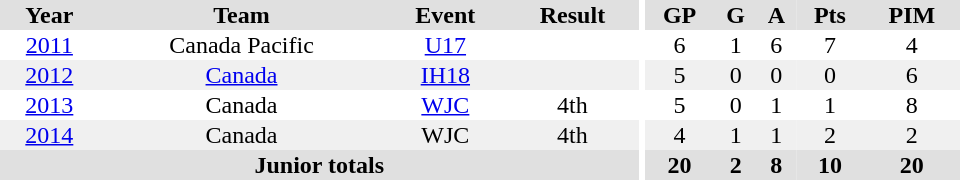<table border="0" cellpadding="1" cellspacing="0" ID="Table3" style="text-align:center; width:40em">
<tr ALIGN="center" bgcolor="#e0e0e0">
<th>Year</th>
<th>Team</th>
<th>Event</th>
<th>Result</th>
<th rowspan="99" bgcolor="#ffffff"></th>
<th>GP</th>
<th>G</th>
<th>A</th>
<th>Pts</th>
<th>PIM</th>
</tr>
<tr>
<td><a href='#'>2011</a></td>
<td>Canada Pacific</td>
<td><a href='#'>U17</a></td>
<td></td>
<td>6</td>
<td>1</td>
<td>6</td>
<td>7</td>
<td>4</td>
</tr>
<tr bgcolor="#f0f0f0">
<td><a href='#'>2012</a></td>
<td><a href='#'>Canada</a></td>
<td><a href='#'>IH18</a></td>
<td></td>
<td>5</td>
<td>0</td>
<td>0</td>
<td>0</td>
<td>6</td>
</tr>
<tr>
<td><a href='#'>2013</a></td>
<td>Canada</td>
<td><a href='#'>WJC</a></td>
<td>4th</td>
<td>5</td>
<td>0</td>
<td>1</td>
<td>1</td>
<td>8</td>
</tr>
<tr bgcolor="#f0f0f0">
<td><a href='#'>2014</a></td>
<td>Canada</td>
<td>WJC</td>
<td>4th</td>
<td>4</td>
<td>1</td>
<td>1</td>
<td>2</td>
<td>2</td>
</tr>
<tr ALIGN="center" bgcolor="#e0e0e0">
<th colspan=4>Junior totals</th>
<th>20</th>
<th>2</th>
<th>8</th>
<th>10</th>
<th>20</th>
</tr>
</table>
